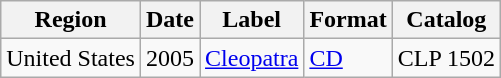<table class="wikitable">
<tr>
<th>Region</th>
<th>Date</th>
<th>Label</th>
<th>Format</th>
<th>Catalog</th>
</tr>
<tr>
<td>United States</td>
<td>2005</td>
<td><a href='#'>Cleopatra</a></td>
<td><a href='#'>CD</a></td>
<td>CLP 1502</td>
</tr>
</table>
